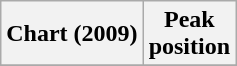<table class="wikitable sortable plainrowheaders">
<tr>
<th>Chart (2009)</th>
<th>Peak<br>position</th>
</tr>
<tr>
</tr>
</table>
